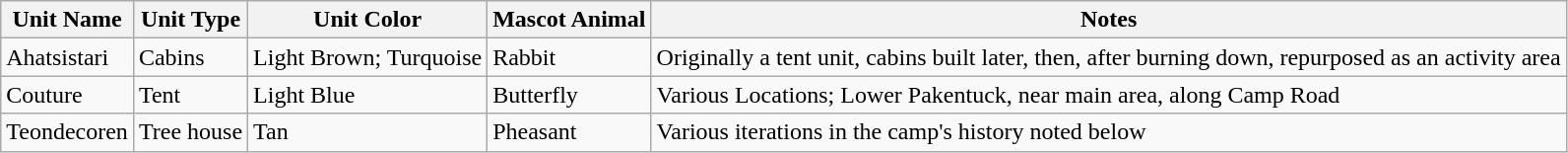<table class="wikitable">
<tr>
<th>Unit Name</th>
<th>Unit Type</th>
<th>Unit Color</th>
<th>Mascot Animal</th>
<th>Notes</th>
</tr>
<tr>
<td>Ahatsistari</td>
<td>Cabins</td>
<td>Light Brown; Turquoise</td>
<td>Rabbit</td>
<td>Originally a tent unit, cabins built later, then, after burning down, repurposed as an activity area</td>
</tr>
<tr>
<td>Couture</td>
<td>Tent</td>
<td>Light Blue</td>
<td>Butterfly</td>
<td>Various Locations; Lower Pakentuck, near main area, along Camp Road</td>
</tr>
<tr>
<td>Teondecoren</td>
<td>Tree house</td>
<td>Tan</td>
<td>Pheasant</td>
<td>Various iterations in the camp's history noted below</td>
</tr>
</table>
